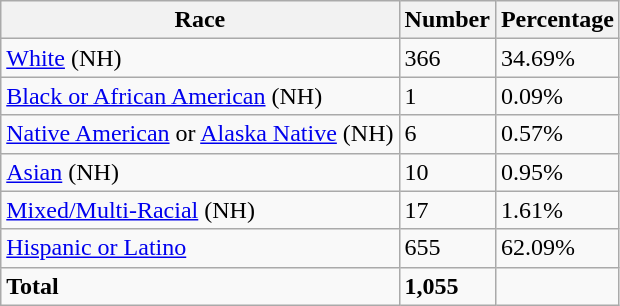<table class="wikitable">
<tr>
<th>Race</th>
<th>Number</th>
<th>Percentage</th>
</tr>
<tr>
<td><a href='#'>White</a> (NH)</td>
<td>366</td>
<td>34.69%</td>
</tr>
<tr>
<td><a href='#'>Black or African American</a> (NH)</td>
<td>1</td>
<td>0.09%</td>
</tr>
<tr>
<td><a href='#'>Native American</a> or <a href='#'>Alaska Native</a> (NH)</td>
<td>6</td>
<td>0.57%</td>
</tr>
<tr>
<td><a href='#'>Asian</a> (NH)</td>
<td>10</td>
<td>0.95%</td>
</tr>
<tr>
<td><a href='#'>Mixed/Multi-Racial</a> (NH)</td>
<td>17</td>
<td>1.61%</td>
</tr>
<tr>
<td><a href='#'>Hispanic or Latino</a></td>
<td>655</td>
<td>62.09%</td>
</tr>
<tr>
<td><strong>Total</strong></td>
<td><strong>1,055</strong></td>
<td></td>
</tr>
</table>
